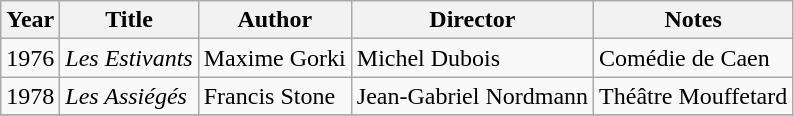<table class="wikitable">
<tr>
<th>Year</th>
<th>Title</th>
<th>Author</th>
<th>Director</th>
<th>Notes</th>
</tr>
<tr>
<td>1976</td>
<td><em>Les Estivants</em></td>
<td>Maxime Gorki</td>
<td>Michel Dubois</td>
<td>Comédie de Caen</td>
</tr>
<tr>
<td>1978</td>
<td><em>Les Assiégés</em></td>
<td>Francis Stone</td>
<td>Jean-Gabriel Nordmann</td>
<td>Théâtre Mouffetard</td>
</tr>
<tr>
</tr>
</table>
